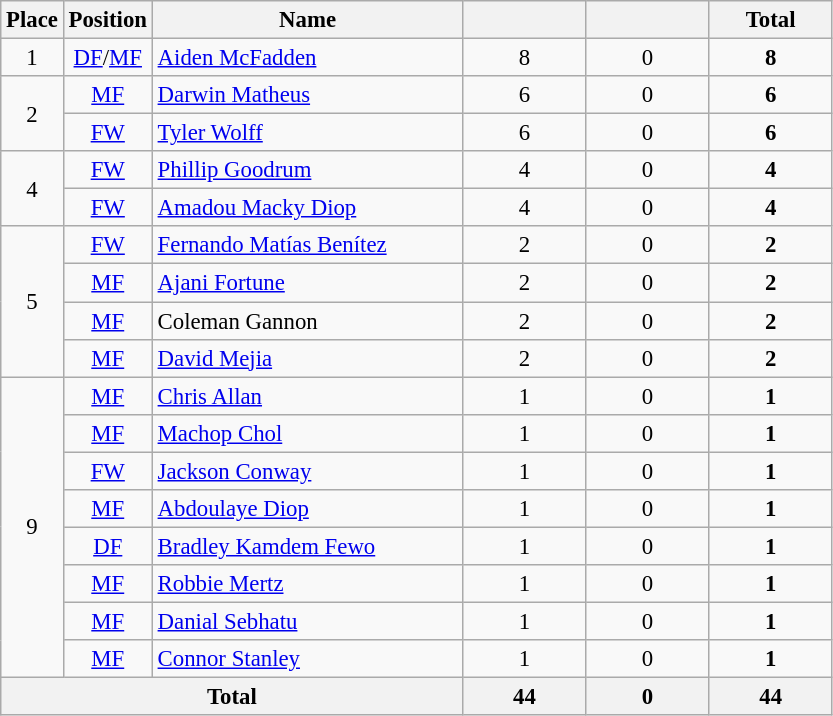<table class="wikitable" style="font-size: 95%; text-align: center;">
<tr>
<th width=30>Place</th>
<th width=30>Position</th>
<th width=200>Name</th>
<th width=75></th>
<th width=75></th>
<th width=75><strong>Total</strong></th>
</tr>
<tr>
<td>1</td>
<td><a href='#'>DF</a>/<a href='#'>MF</a></td>
<td align="left"> <a href='#'>Aiden McFadden</a></td>
<td>8</td>
<td>0</td>
<td><strong>8</strong></td>
</tr>
<tr>
<td rowspan=2>2</td>
<td><a href='#'>MF</a></td>
<td align="left"> <a href='#'>Darwin Matheus</a></td>
<td>6</td>
<td>0</td>
<td><strong>6</strong></td>
</tr>
<tr>
<td><a href='#'>FW</a></td>
<td align="left"> <a href='#'>Tyler Wolff</a></td>
<td>6</td>
<td>0</td>
<td><strong>6</strong></td>
</tr>
<tr>
<td rowspan=2>4</td>
<td><a href='#'>FW</a></td>
<td align="left"> <a href='#'>Phillip Goodrum</a></td>
<td>4</td>
<td>0</td>
<td><strong>4</strong></td>
</tr>
<tr>
<td><a href='#'>FW</a></td>
<td align="left"> <a href='#'>Amadou Macky Diop</a></td>
<td>4</td>
<td>0</td>
<td><strong>4</strong></td>
</tr>
<tr>
<td rowspan=4>5</td>
<td><a href='#'>FW</a></td>
<td align="left"> <a href='#'>Fernando Matías Benítez</a></td>
<td>2</td>
<td>0</td>
<td><strong>2</strong></td>
</tr>
<tr>
<td><a href='#'>MF</a></td>
<td align="left"> <a href='#'>Ajani Fortune</a></td>
<td>2</td>
<td>0</td>
<td><strong>2</strong></td>
</tr>
<tr>
<td><a href='#'>MF</a></td>
<td align="left"> Coleman Gannon</td>
<td>2</td>
<td>0</td>
<td><strong>2</strong></td>
</tr>
<tr>
<td><a href='#'>MF</a></td>
<td align="left"> <a href='#'>David Mejia</a></td>
<td>2</td>
<td>0</td>
<td><strong>2</strong></td>
</tr>
<tr>
<td rowspan=8>9</td>
<td><a href='#'>MF</a></td>
<td align="left"> <a href='#'>Chris Allan</a></td>
<td>1</td>
<td>0</td>
<td><strong>1</strong></td>
</tr>
<tr>
<td><a href='#'>MF</a></td>
<td align="left"> <a href='#'>Machop Chol</a></td>
<td>1</td>
<td>0</td>
<td><strong>1</strong></td>
</tr>
<tr>
<td><a href='#'>FW</a></td>
<td align="left"> <a href='#'>Jackson Conway</a></td>
<td>1</td>
<td>0</td>
<td><strong>1</strong></td>
</tr>
<tr>
<td><a href='#'>MF</a></td>
<td align="left"> <a href='#'>Abdoulaye Diop</a></td>
<td>1</td>
<td>0</td>
<td><strong>1</strong></td>
</tr>
<tr>
<td><a href='#'>DF</a></td>
<td align="left"> <a href='#'>Bradley Kamdem Fewo</a></td>
<td>1</td>
<td>0</td>
<td><strong>1</strong></td>
</tr>
<tr>
<td><a href='#'>MF</a></td>
<td align="left"> <a href='#'>Robbie Mertz</a></td>
<td>1</td>
<td>0</td>
<td><strong>1</strong></td>
</tr>
<tr>
<td><a href='#'>MF</a></td>
<td align="left"> <a href='#'>Danial Sebhatu</a></td>
<td>1</td>
<td>0</td>
<td><strong>1</strong></td>
</tr>
<tr>
<td><a href='#'>MF</a></td>
<td align="left"> <a href='#'>Connor Stanley</a></td>
<td>1</td>
<td>0</td>
<td><strong>1</strong></td>
</tr>
<tr>
<th colspan="3">Total</th>
<th>44</th>
<th>0</th>
<th>44</th>
</tr>
</table>
